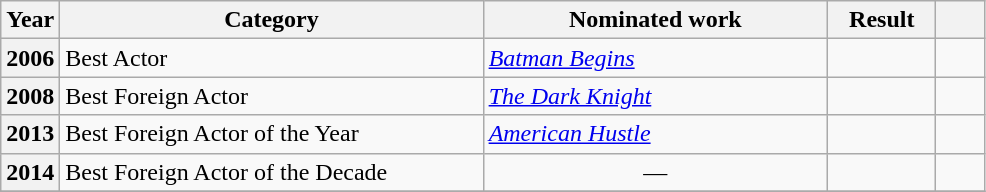<table class="wikitable sortable">
<tr>
<th style="width:6%;" scope="col">Year</th>
<th style="width:43%;" scope="col">Category</th>
<th style="width:35%;" scope="col">Nominated work</th>
<th style="width:11%;" scope="col">Result</th>
<th style="width:5%;" scope="col" class="unsortable"></th>
</tr>
<tr>
<th scope="row" style="text-align:center;">2006</th>
<td>Best Actor</td>
<td><em><a href='#'>Batman Begins</a></em></td>
<td></td>
<td style="text-align:center;"></td>
</tr>
<tr>
<th scope="row" style="text-align:center;">2008</th>
<td>Best Foreign Actor</td>
<td><em><a href='#'>The Dark Knight</a></em></td>
<td></td>
<td style="text-align:center;"></td>
</tr>
<tr>
<th scope="row" style="text-align:center;">2013</th>
<td>Best Foreign Actor of the Year</td>
<td><em><a href='#'>American Hustle</a></em></td>
<td></td>
<td style="text-align:center;"></td>
</tr>
<tr>
<th scope="row" style="text-align:center;">2014</th>
<td>Best Foreign Actor of the Decade</td>
<td style="text-align:center;">—</td>
<td></td>
<td style="text-align:center;"></td>
</tr>
<tr>
</tr>
</table>
